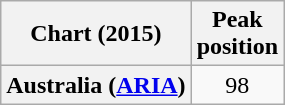<table class="wikitable plainrowheaders" style="text-align:center">
<tr>
<th>Chart (2015)</th>
<th>Peak<br>position</th>
</tr>
<tr>
<th scope="row">Australia (<a href='#'>ARIA</a>)</th>
<td>98</td>
</tr>
</table>
